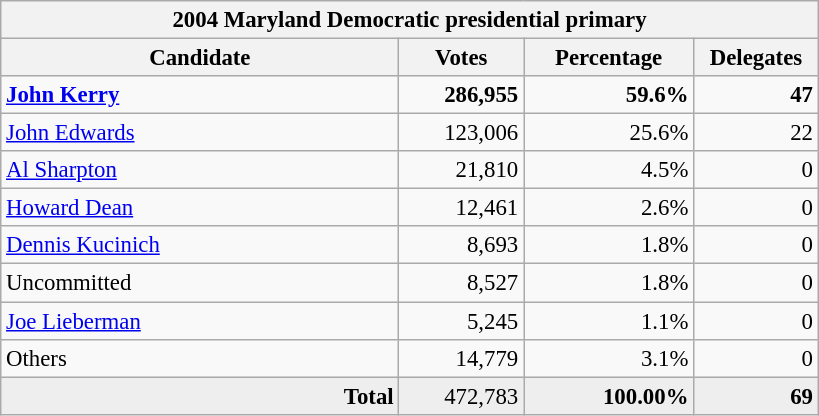<table class="wikitable" style="font-size: 95%; text-align:right;">
<tr>
<th colspan="4">2004 Maryland Democratic presidential primary</th>
</tr>
<tr>
<th style="width: 17em">Candidate</th>
<th style="width: 5em">Votes</th>
<th style="width: 7em">Percentage</th>
<th style="width: 5em">Delegates</th>
</tr>
<tr>
<td style="text-align:left;"><strong><a href='#'>John Kerry</a></strong></td>
<td><strong>286,955</strong></td>
<td><strong>59.6%</strong></td>
<td><strong>47</strong></td>
</tr>
<tr>
<td style="text-align:left;"><a href='#'>John Edwards</a></td>
<td>123,006</td>
<td>25.6%</td>
<td>22</td>
</tr>
<tr>
<td style="text-align:left;"><a href='#'>Al Sharpton</a></td>
<td>21,810</td>
<td>4.5%</td>
<td>0</td>
</tr>
<tr>
<td style="text-align:left;"><a href='#'>Howard Dean</a></td>
<td>12,461</td>
<td>2.6%</td>
<td>0</td>
</tr>
<tr>
<td style="text-align:left;"><a href='#'>Dennis Kucinich</a></td>
<td>8,693</td>
<td>1.8%</td>
<td>0</td>
</tr>
<tr>
<td style="text-align:left;">Uncommitted</td>
<td>8,527</td>
<td>1.8%</td>
<td>0</td>
</tr>
<tr>
<td style="text-align:left;"><a href='#'>Joe Lieberman</a></td>
<td>5,245</td>
<td>1.1%</td>
<td>0</td>
</tr>
<tr>
<td style="text-align:left;">Others</td>
<td>14,779</td>
<td>3.1%</td>
<td>0</td>
</tr>
<tr style="background:#eee;">
<td><strong>Total</strong></td>
<td>472,783</td>
<td><strong>100.00%</strong></td>
<td><strong>69</strong></td>
</tr>
</table>
